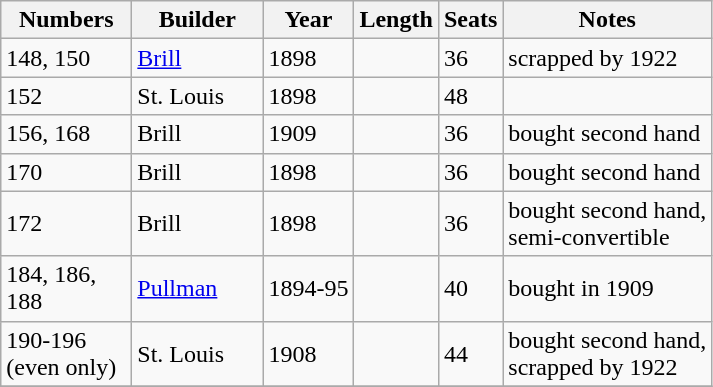<table class="wikitable sortable">
<tr>
<th>Numbers</th>
<th>Builder</th>
<th>Year</th>
<th>Length</th>
<th>Seats</th>
<th>Notes</th>
</tr>
<tr>
<td style="width: 80px;">148, 150</td>
<td style="width: 80px;"><a href='#'>Brill</a></td>
<td>1898</td>
<td></td>
<td>36</td>
<td>scrapped by 1922</td>
</tr>
<tr>
<td>152</td>
<td>St. Louis</td>
<td>1898</td>
<td></td>
<td>48</td>
<td></td>
</tr>
<tr>
<td>156, 168</td>
<td>Brill</td>
<td>1909</td>
<td></td>
<td>36</td>
<td>bought second hand</td>
</tr>
<tr>
<td>170</td>
<td>Brill</td>
<td>1898</td>
<td></td>
<td>36</td>
<td>bought second hand</td>
</tr>
<tr>
<td>172</td>
<td>Brill</td>
<td>1898</td>
<td></td>
<td>36</td>
<td>bought second hand, <br> semi-convertible</td>
</tr>
<tr>
<td>184, 186, 188</td>
<td><a href='#'>Pullman</a></td>
<td>1894-95</td>
<td></td>
<td>40</td>
<td>bought in 1909</td>
</tr>
<tr>
<td>190-196 <br> (even only)</td>
<td>St. Louis</td>
<td>1908</td>
<td></td>
<td>44</td>
<td>bought second hand, <br> scrapped by 1922</td>
</tr>
<tr>
</tr>
</table>
